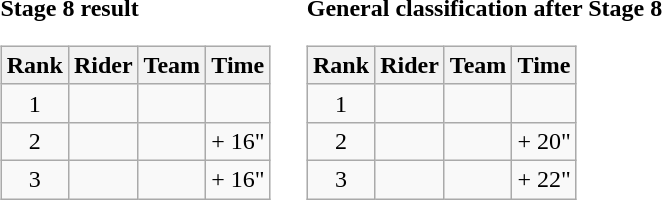<table>
<tr>
<td><strong>Stage 8 result</strong><br><table class="wikitable">
<tr>
<th scope="col">Rank</th>
<th scope="col">Rider</th>
<th scope="col">Team</th>
<th scope="col">Time</th>
</tr>
<tr>
<td style="text-align:center;">1</td>
<td></td>
<td></td>
<td style="text-align:right;"></td>
</tr>
<tr>
<td style="text-align:center;">2</td>
<td></td>
<td></td>
<td style="text-align:right;">+ 16"</td>
</tr>
<tr>
<td style="text-align:center;">3</td>
<td></td>
<td></td>
<td style="text-align:right;">+ 16"</td>
</tr>
</table>
</td>
<td></td>
<td><strong>General classification after Stage 8</strong><br><table class="wikitable">
<tr>
<th scope="col">Rank</th>
<th scope="col">Rider</th>
<th scope="col">Team</th>
<th scope="col">Time</th>
</tr>
<tr>
<td style="text-align:center;">1</td>
<td></td>
<td></td>
<td style="text-align:right;"></td>
</tr>
<tr>
<td style="text-align:center;">2</td>
<td></td>
<td></td>
<td style="text-align:right;">+ 20"</td>
</tr>
<tr>
<td style="text-align:center;">3</td>
<td></td>
<td></td>
<td style="text-align:right;">+ 22"</td>
</tr>
</table>
</td>
</tr>
</table>
